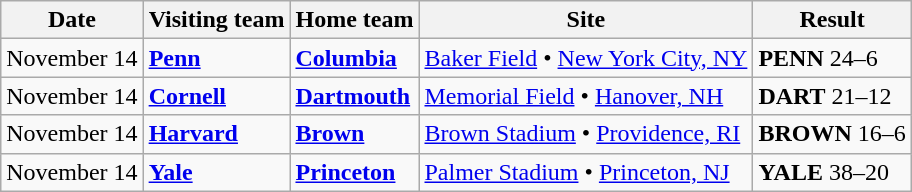<table class="wikitable">
<tr>
<th>Date</th>
<th>Visiting team</th>
<th>Home team</th>
<th>Site</th>
<th>Result</th>
</tr>
<tr>
<td>November 14</td>
<td><strong><a href='#'>Penn</a></strong></td>
<td><strong><a href='#'>Columbia</a></strong></td>
<td><a href='#'>Baker Field</a> • <a href='#'>New York City, NY</a></td>
<td><strong>PENN</strong> 24–6</td>
</tr>
<tr>
<td>November 14</td>
<td><strong><a href='#'>Cornell</a></strong></td>
<td><strong><a href='#'>Dartmouth</a></strong></td>
<td><a href='#'>Memorial Field</a> • <a href='#'>Hanover, NH</a></td>
<td><strong>DART</strong> 21–12</td>
</tr>
<tr>
<td>November 14</td>
<td><strong><a href='#'>Harvard</a></strong></td>
<td><strong><a href='#'>Brown</a></strong></td>
<td><a href='#'>Brown Stadium</a> • <a href='#'>Providence, RI</a></td>
<td><strong>BROWN</strong> 16–6</td>
</tr>
<tr>
<td>November 14</td>
<td><strong><a href='#'>Yale</a></strong></td>
<td><strong><a href='#'>Princeton</a></strong></td>
<td><a href='#'>Palmer Stadium</a> • <a href='#'>Princeton, NJ</a></td>
<td><strong>YALE</strong> 38–20</td>
</tr>
</table>
